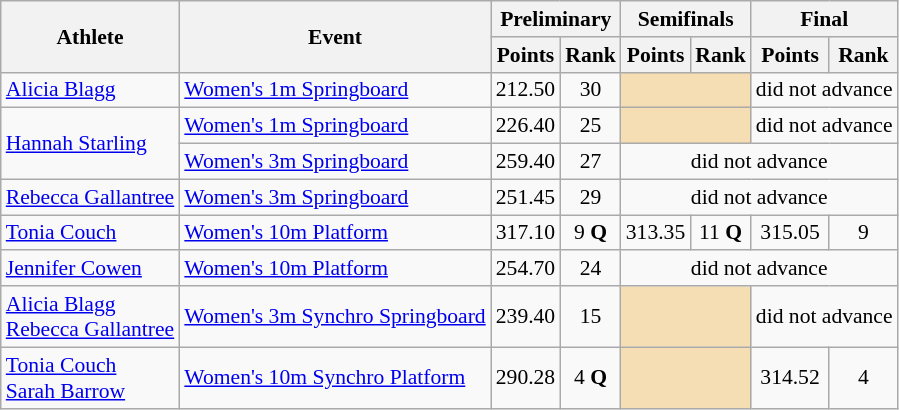<table class=wikitable style="font-size:90%">
<tr>
<th rowspan="2">Athlete</th>
<th rowspan="2">Event</th>
<th colspan="2">Preliminary</th>
<th colspan="2">Semifinals</th>
<th colspan="2">Final</th>
</tr>
<tr>
<th>Points</th>
<th>Rank</th>
<th>Points</th>
<th>Rank</th>
<th>Points</th>
<th>Rank</th>
</tr>
<tr>
<td><a href='#'>Alicia Blagg</a></td>
<td><a href='#'>Women's 1m Springboard</a></td>
<td align=center>212.50</td>
<td align=center>30</td>
<td colspan="2" style="background:wheat;"></td>
<td style="text-align:center;" colspan="2">did not advance</td>
</tr>
<tr>
<td rowspan="2"><a href='#'>Hannah Starling</a></td>
<td><a href='#'>Women's 1m Springboard</a></td>
<td align=center>226.40</td>
<td align=center>25</td>
<td colspan="2" style="background:wheat;"></td>
<td style="text-align:center;" colspan="2">did not advance</td>
</tr>
<tr>
<td><a href='#'>Women's 3m Springboard</a></td>
<td align=center>259.40</td>
<td align=center>27</td>
<td align=center colspan=4>did not advance</td>
</tr>
<tr>
<td><a href='#'>Rebecca Gallantree</a></td>
<td><a href='#'>Women's 3m Springboard</a></td>
<td align=center>251.45</td>
<td align=center>29</td>
<td align=center colspan=4>did not advance</td>
</tr>
<tr>
<td><a href='#'>Tonia Couch</a></td>
<td><a href='#'>Women's 10m Platform</a></td>
<td align=center>317.10</td>
<td align=center>9 <strong>Q</strong></td>
<td align=center>313.35</td>
<td align=center>11 <strong>Q</strong></td>
<td align=center>315.05</td>
<td align=center>9</td>
</tr>
<tr>
<td><a href='#'>Jennifer Cowen</a></td>
<td><a href='#'>Women's 10m Platform</a></td>
<td align=center>254.70</td>
<td align=center>24</td>
<td align=center colspan=4>did not advance</td>
</tr>
<tr>
<td><a href='#'>Alicia Blagg</a><br><a href='#'>Rebecca Gallantree</a></td>
<td><a href='#'>Women's 3m Synchro Springboard</a></td>
<td align=center>239.40</td>
<td align=center>15</td>
<td colspan="2" style="background:wheat;"></td>
<td style="text-align:center;" colspan="2">did not advance</td>
</tr>
<tr>
<td><a href='#'>Tonia Couch</a><br><a href='#'>Sarah Barrow</a></td>
<td><a href='#'>Women's 10m Synchro Platform</a></td>
<td align=center>290.28</td>
<td align=center>4 <strong>Q</strong></td>
<td colspan="2" style="background:wheat;"></td>
<td align=center>314.52</td>
<td align=center>4</td>
</tr>
</table>
